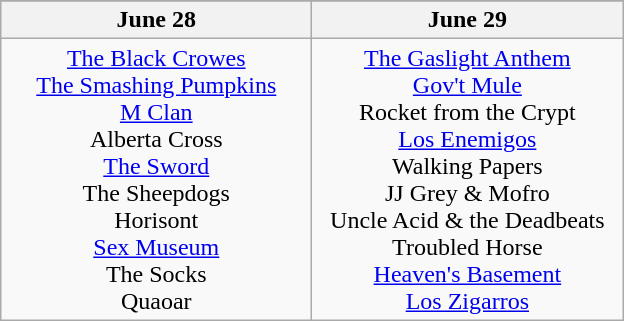<table class="wikitable">
<tr colspan="2" align="center" |>
</tr>
<tr>
</tr>
<tr>
<th>June 28</th>
<th>June 29</th>
</tr>
<tr>
<td valign="top" align="center" width="200"><a href='#'>The Black Crowes</a><br><a href='#'>The Smashing Pumpkins</a><br><a href='#'>M Clan</a><br>Alberta Cross<br><a href='#'>The Sword</a><br>The Sheepdogs<br>Horisont<br><a href='#'>Sex Museum</a><br>The Socks<br>Quaoar</td>
<td valign="top" align="center" width="200"><a href='#'>The Gaslight Anthem</a><br><a href='#'>Gov't Mule</a><br>Rocket from the Crypt<br><a href='#'>Los Enemigos</a><br>Walking Papers<br>JJ Grey & Mofro<br>Uncle Acid & the Deadbeats<br>Troubled Horse<br><a href='#'>Heaven's Basement</a><br><a href='#'>Los Zigarros</a></td>
</tr>
</table>
